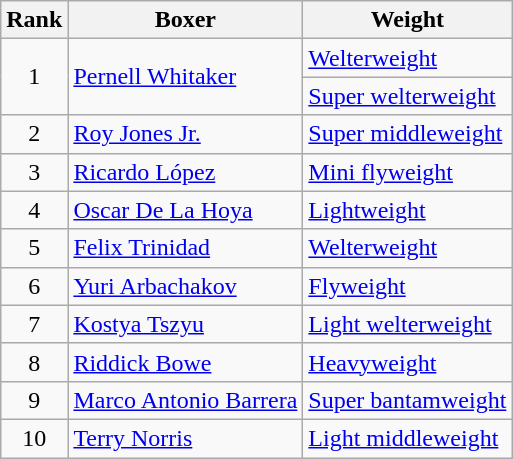<table class="wikitable ">
<tr>
<th>Rank</th>
<th>Boxer</th>
<th>Weight</th>
</tr>
<tr>
<td rowspan=2 align=center>1</td>
<td rowspan=2><a href='#'>Pernell Whitaker</a></td>
<td><a href='#'>Welterweight</a></td>
</tr>
<tr>
<td><a href='#'>Super welterweight</a></td>
</tr>
<tr>
<td align=center>2</td>
<td><a href='#'>Roy Jones Jr.</a></td>
<td><a href='#'>Super middleweight</a></td>
</tr>
<tr>
<td align=center>3</td>
<td><a href='#'>Ricardo López</a></td>
<td><a href='#'>Mini flyweight</a></td>
</tr>
<tr>
<td align=center>4</td>
<td><a href='#'>Oscar De La Hoya</a></td>
<td><a href='#'>Lightweight</a></td>
</tr>
<tr>
<td align=center>5</td>
<td><a href='#'>Felix Trinidad</a></td>
<td><a href='#'>Welterweight</a></td>
</tr>
<tr>
<td align=center>6</td>
<td><a href='#'>Yuri Arbachakov</a></td>
<td><a href='#'>Flyweight</a></td>
</tr>
<tr>
<td align=center>7</td>
<td><a href='#'>Kostya Tszyu</a></td>
<td><a href='#'>Light welterweight</a></td>
</tr>
<tr>
<td align=center>8</td>
<td><a href='#'>Riddick Bowe</a></td>
<td><a href='#'>Heavyweight</a></td>
</tr>
<tr>
<td align=center>9</td>
<td><a href='#'>Marco Antonio Barrera</a></td>
<td><a href='#'>Super bantamweight</a></td>
</tr>
<tr>
<td align=center>10</td>
<td><a href='#'>Terry Norris</a></td>
<td><a href='#'>Light middleweight</a></td>
</tr>
</table>
